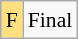<table class="wikitable" style="margin:0.5em auto; font-size:90%; line-height:1.25em;">
<tr>
<td bgcolor="#FFDF80" align=center>F</td>
<td>Final</td>
</tr>
</table>
